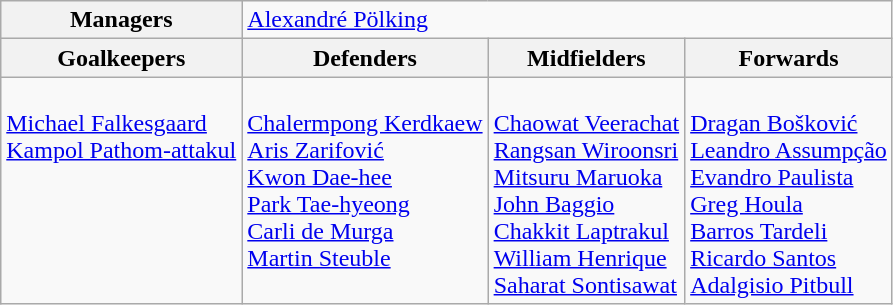<table class="wikitable">
<tr>
<th>Managers</th>
<td colspan=3> <a href='#'>Alexandré Pölking</a></td>
</tr>
<tr>
<th>Goalkeepers</th>
<th>Defenders</th>
<th>Midfielders</th>
<th>Forwards</th>
</tr>
<tr>
<td align=left valign=top><br> <a href='#'>Michael Falkesgaard</a>  <br>
 <a href='#'>Kampol Pathom-attakul</a>  <br></td>
<td align=left valign=top><br> <a href='#'>Chalermpong Kerdkaew</a>  <br>
 <a href='#'>Aris Zarifović</a>  <br>
 <a href='#'>Kwon Dae-hee</a>  <br>
 <a href='#'>Park Tae-hyeong</a>  <br>
 <a href='#'>Carli de Murga</a>  <br>
 <a href='#'>Martin Steuble</a>  <br></td>
<td align=left valign=top><br> <a href='#'>Chaowat Veerachat</a>  <br>
 <a href='#'>Rangsan Wiroonsri</a>  <br>
 <a href='#'>Mitsuru Maruoka</a>  <br>
 <a href='#'>John Baggio</a>  <br>
 <a href='#'>Chakkit Laptrakul</a>  <br>
 <a href='#'>William Henrique</a>  <br>
 <a href='#'>Saharat Sontisawat</a>  <br></td>
<td align=left valign=top><br> <a href='#'>Dragan Bošković</a>  <br>
 <a href='#'>Leandro Assumpção</a>  <br>
 <a href='#'>Evandro Paulista</a>  <br>
 <a href='#'>Greg Houla</a>  <br>
 <a href='#'>Barros Tardeli</a>  <br>
 <a href='#'>Ricardo Santos</a>  <br>
 <a href='#'>Adalgisio Pitbull</a>  <br></td>
</tr>
</table>
